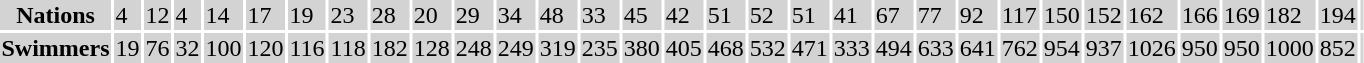<table>
<tr>
</tr>
<tr>
</tr>
<tr>
</tr>
<tr>
</tr>
<tr>
</tr>
<tr>
</tr>
<tr>
</tr>
<tr>
</tr>
<tr>
</tr>
<tr>
</tr>
<tr>
</tr>
<tr>
</tr>
<tr>
</tr>
<tr>
</tr>
<tr>
</tr>
<tr>
</tr>
<tr>
</tr>
<tr>
</tr>
<tr>
</tr>
<tr>
</tr>
<tr>
</tr>
<tr>
</tr>
<tr>
</tr>
<tr>
</tr>
<tr>
</tr>
<tr>
</tr>
<tr>
</tr>
<tr>
</tr>
<tr>
</tr>
<tr>
</tr>
<tr>
</tr>
<tr>
</tr>
<tr>
</tr>
<tr>
</tr>
<tr>
</tr>
<tr>
</tr>
<tr>
</tr>
<tr>
</tr>
<tr>
</tr>
<tr>
</tr>
<tr>
</tr>
<tr>
</tr>
<tr>
</tr>
<tr>
</tr>
<tr>
</tr>
<tr>
</tr>
<tr>
</tr>
<tr>
</tr>
<tr>
</tr>
<tr>
</tr>
<tr>
</tr>
<tr>
</tr>
<tr>
</tr>
<tr>
</tr>
<tr>
</tr>
<tr>
</tr>
<tr>
</tr>
<tr>
</tr>
<tr>
</tr>
<tr>
</tr>
<tr>
</tr>
<tr>
</tr>
<tr>
</tr>
<tr>
</tr>
<tr>
</tr>
<tr>
</tr>
<tr>
</tr>
<tr>
</tr>
<tr>
</tr>
<tr>
</tr>
<tr>
</tr>
<tr>
</tr>
<tr>
</tr>
<tr>
</tr>
<tr>
</tr>
<tr>
</tr>
<tr>
</tr>
<tr>
</tr>
<tr>
</tr>
<tr>
</tr>
<tr>
</tr>
<tr>
</tr>
<tr>
</tr>
<tr>
</tr>
<tr>
</tr>
<tr>
</tr>
<tr>
</tr>
<tr>
</tr>
<tr>
</tr>
<tr>
</tr>
<tr>
</tr>
<tr>
</tr>
<tr>
</tr>
<tr>
</tr>
<tr>
</tr>
<tr>
</tr>
<tr>
</tr>
<tr>
</tr>
<tr>
</tr>
<tr>
</tr>
<tr>
</tr>
<tr>
</tr>
<tr>
</tr>
<tr>
</tr>
<tr>
</tr>
<tr>
</tr>
<tr>
</tr>
<tr>
</tr>
<tr>
</tr>
<tr>
</tr>
<tr>
</tr>
<tr>
</tr>
<tr>
</tr>
<tr>
</tr>
<tr>
</tr>
<tr>
</tr>
<tr>
</tr>
<tr>
</tr>
<tr>
</tr>
<tr>
</tr>
<tr>
</tr>
<tr>
</tr>
<tr>
</tr>
<tr>
</tr>
<tr>
</tr>
<tr>
</tr>
<tr>
</tr>
<tr>
</tr>
<tr>
</tr>
<tr>
</tr>
<tr>
</tr>
<tr>
</tr>
<tr>
</tr>
<tr>
</tr>
<tr>
</tr>
<tr>
</tr>
<tr>
</tr>
<tr>
</tr>
<tr>
</tr>
<tr>
</tr>
<tr>
</tr>
<tr>
</tr>
<tr>
</tr>
<tr>
</tr>
<tr>
</tr>
<tr>
</tr>
<tr>
</tr>
<tr>
</tr>
<tr>
</tr>
<tr>
</tr>
<tr>
</tr>
<tr>
</tr>
<tr>
</tr>
<tr>
</tr>
<tr>
</tr>
<tr>
</tr>
<tr>
</tr>
<tr>
</tr>
<tr>
</tr>
<tr>
</tr>
<tr>
</tr>
<tr>
</tr>
<tr>
</tr>
<tr>
</tr>
<tr>
</tr>
<tr>
</tr>
<tr>
</tr>
<tr>
</tr>
<tr>
</tr>
<tr>
</tr>
<tr>
</tr>
<tr>
</tr>
<tr>
</tr>
<tr>
</tr>
<tr>
</tr>
<tr>
</tr>
<tr>
</tr>
<tr>
</tr>
<tr>
</tr>
<tr>
</tr>
<tr>
</tr>
<tr>
</tr>
<tr>
</tr>
<tr>
</tr>
<tr>
</tr>
<tr>
</tr>
<tr>
</tr>
<tr>
</tr>
<tr>
</tr>
<tr>
</tr>
<tr>
</tr>
<tr>
</tr>
<tr>
</tr>
<tr>
</tr>
<tr>
</tr>
<tr>
</tr>
<tr>
</tr>
<tr>
</tr>
<tr>
</tr>
<tr>
</tr>
<tr>
</tr>
<tr>
</tr>
<tr>
</tr>
<tr>
</tr>
<tr>
</tr>
<tr>
</tr>
<tr>
</tr>
<tr>
</tr>
<tr>
</tr>
<tr style="background:lightgray">
<th scope="row"><strong>Nations</strong></th>
<td>4</td>
<td>12</td>
<td>4</td>
<td>14</td>
<td>17</td>
<td>19</td>
<td>23</td>
<td>28</td>
<td>20</td>
<td>29</td>
<td>34</td>
<td>48</td>
<td>33</td>
<td>45</td>
<td>42</td>
<td>51</td>
<td>52</td>
<td>51</td>
<td>41</td>
<td>67</td>
<td>77</td>
<td>92</td>
<td>117</td>
<td>150</td>
<td>152</td>
<td>162</td>
<td>166</td>
<td>169</td>
<td>182</td>
<td>194</td>
<td></td>
</tr>
<tr style="background:lightgray">
<th scope="row"><strong>Swimmers</strong></th>
<td>19</td>
<td>76</td>
<td>32</td>
<td>100</td>
<td>120</td>
<td>116</td>
<td>118</td>
<td>182</td>
<td>128</td>
<td>248</td>
<td>249</td>
<td>319</td>
<td>235</td>
<td>380</td>
<td>405</td>
<td>468</td>
<td>532</td>
<td>471</td>
<td>333</td>
<td>494</td>
<td>633</td>
<td>641</td>
<td>762</td>
<td>954</td>
<td>937</td>
<td>1026</td>
<td>950</td>
<td>950</td>
<td>1000</td>
<td>852</td>
<td></td>
</tr>
<tr style="background:lightgray">
</tr>
</table>
